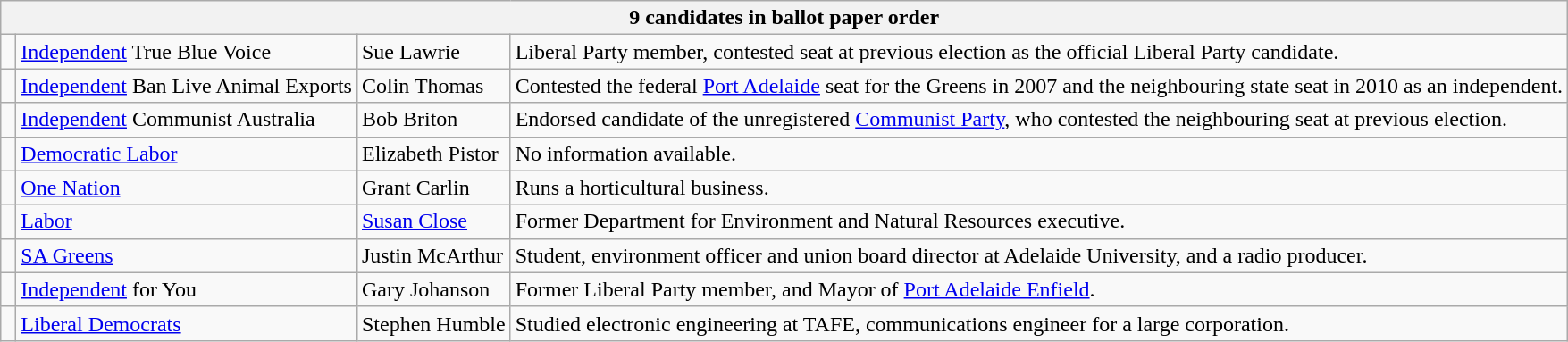<table class="wikitable">
<tr>
<th colspan=4>9 candidates in ballot paper order</th>
</tr>
<tr>
<td> </td>
<td><a href='#'>Independent</a> True Blue Voice</td>
<td>Sue Lawrie</td>
<td>Liberal Party member, contested seat at previous election as the official Liberal Party candidate.</td>
</tr>
<tr>
<td> </td>
<td><a href='#'>Independent</a> Ban Live Animal Exports</td>
<td>Colin Thomas</td>
<td>Contested the federal <a href='#'>Port Adelaide</a> seat for the Greens in 2007 and the neighbouring state seat in 2010 as an independent.</td>
</tr>
<tr>
<td> </td>
<td><a href='#'>Independent</a> Communist Australia</td>
<td>Bob Briton</td>
<td>Endorsed candidate of the unregistered <a href='#'>Communist Party</a>, who contested the neighbouring seat at previous election.</td>
</tr>
<tr>
<td> </td>
<td><a href='#'>Democratic Labor</a></td>
<td>Elizabeth Pistor</td>
<td>No information available.</td>
</tr>
<tr>
<td> </td>
<td><a href='#'>One Nation</a></td>
<td>Grant Carlin</td>
<td>Runs a horticultural business.</td>
</tr>
<tr>
<td> </td>
<td><a href='#'>Labor</a></td>
<td><a href='#'>Susan Close</a></td>
<td>Former Department for Environment and Natural Resources executive.</td>
</tr>
<tr>
<td> </td>
<td><a href='#'>SA Greens</a></td>
<td>Justin McArthur</td>
<td>Student, environment officer and union board director at Adelaide University, and a radio producer.</td>
</tr>
<tr>
<td> </td>
<td><a href='#'>Independent</a> for You</td>
<td>Gary Johanson</td>
<td>Former Liberal Party member, and Mayor of <a href='#'>Port Adelaide Enfield</a>.</td>
</tr>
<tr>
<td> </td>
<td><a href='#'>Liberal Democrats</a></td>
<td>Stephen Humble</td>
<td>Studied electronic engineering at TAFE, communications engineer for a large corporation.</td>
</tr>
</table>
